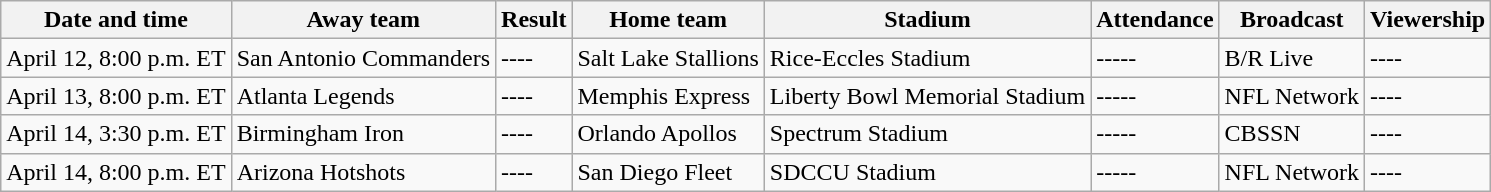<table class="wikitable">
<tr>
<th>Date and time</th>
<th>Away team</th>
<th>Result</th>
<th>Home team</th>
<th>Stadium</th>
<th>Attendance</th>
<th>Broadcast</th>
<th>Viewership<br></th>
</tr>
<tr>
<td>April 12, 8:00 p.m. ET</td>
<td>San Antonio Commanders</td>
<td>----</td>
<td>Salt Lake Stallions</td>
<td>Rice-Eccles Stadium</td>
<td>-----</td>
<td>B/R Live</td>
<td>----</td>
</tr>
<tr>
<td>April 13, 8:00 p.m. ET</td>
<td>Atlanta Legends</td>
<td>----</td>
<td>Memphis Express</td>
<td>Liberty Bowl Memorial Stadium</td>
<td>-----</td>
<td>NFL Network</td>
<td>----</td>
</tr>
<tr>
<td>April 14, 3:30 p.m. ET</td>
<td>Birmingham Iron</td>
<td>----</td>
<td>Orlando Apollos</td>
<td>Spectrum Stadium</td>
<td>-----</td>
<td>CBSSN</td>
<td>----</td>
</tr>
<tr>
<td>April 14, 8:00 p.m. ET</td>
<td>Arizona Hotshots</td>
<td>----</td>
<td>San Diego Fleet</td>
<td>SDCCU Stadium</td>
<td>-----</td>
<td>NFL Network</td>
<td>----</td>
</tr>
</table>
